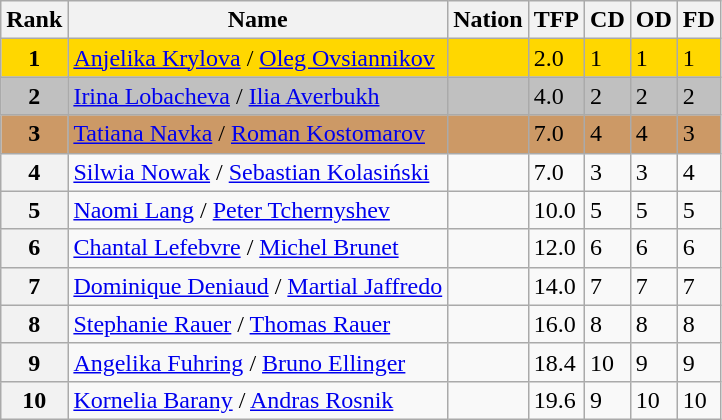<table class="wikitable">
<tr>
<th>Rank</th>
<th>Name</th>
<th>Nation</th>
<th>TFP</th>
<th>CD</th>
<th>OD</th>
<th>FD</th>
</tr>
<tr bgcolor="gold">
<td align="center"><strong>1</strong></td>
<td><a href='#'>Anjelika Krylova</a> / <a href='#'>Oleg Ovsiannikov</a></td>
<td></td>
<td>2.0</td>
<td>1</td>
<td>1</td>
<td>1</td>
</tr>
<tr bgcolor="silver">
<td align="center"><strong>2</strong></td>
<td><a href='#'>Irina Lobacheva</a> / <a href='#'>Ilia Averbukh</a></td>
<td></td>
<td>4.0</td>
<td>2</td>
<td>2</td>
<td>2</td>
</tr>
<tr bgcolor="cc9966">
<td align="center"><strong>3</strong></td>
<td><a href='#'>Tatiana Navka</a> / <a href='#'>Roman Kostomarov</a></td>
<td></td>
<td>7.0</td>
<td>4</td>
<td>4</td>
<td>3</td>
</tr>
<tr>
<th>4</th>
<td><a href='#'>Silwia Nowak</a> / <a href='#'>Sebastian Kolasiński</a></td>
<td></td>
<td>7.0</td>
<td>3</td>
<td>3</td>
<td>4</td>
</tr>
<tr>
<th>5</th>
<td><a href='#'>Naomi Lang</a> / <a href='#'>Peter Tchernyshev</a></td>
<td></td>
<td>10.0</td>
<td>5</td>
<td>5</td>
<td>5</td>
</tr>
<tr>
<th>6</th>
<td><a href='#'>Chantal Lefebvre</a> / <a href='#'>Michel Brunet</a></td>
<td></td>
<td>12.0</td>
<td>6</td>
<td>6</td>
<td>6</td>
</tr>
<tr>
<th>7</th>
<td><a href='#'>Dominique Deniaud</a> / <a href='#'>Martial Jaffredo</a></td>
<td></td>
<td>14.0</td>
<td>7</td>
<td>7</td>
<td>7</td>
</tr>
<tr>
<th>8</th>
<td><a href='#'>Stephanie Rauer</a> / <a href='#'>Thomas Rauer</a></td>
<td></td>
<td>16.0</td>
<td>8</td>
<td>8</td>
<td>8</td>
</tr>
<tr>
<th>9</th>
<td><a href='#'>Angelika Fuhring</a> / <a href='#'>Bruno Ellinger</a></td>
<td></td>
<td>18.4</td>
<td>10</td>
<td>9</td>
<td>9</td>
</tr>
<tr>
<th>10</th>
<td><a href='#'>Kornelia Barany</a> / <a href='#'>Andras Rosnik</a></td>
<td></td>
<td>19.6</td>
<td>9</td>
<td>10</td>
<td>10</td>
</tr>
</table>
